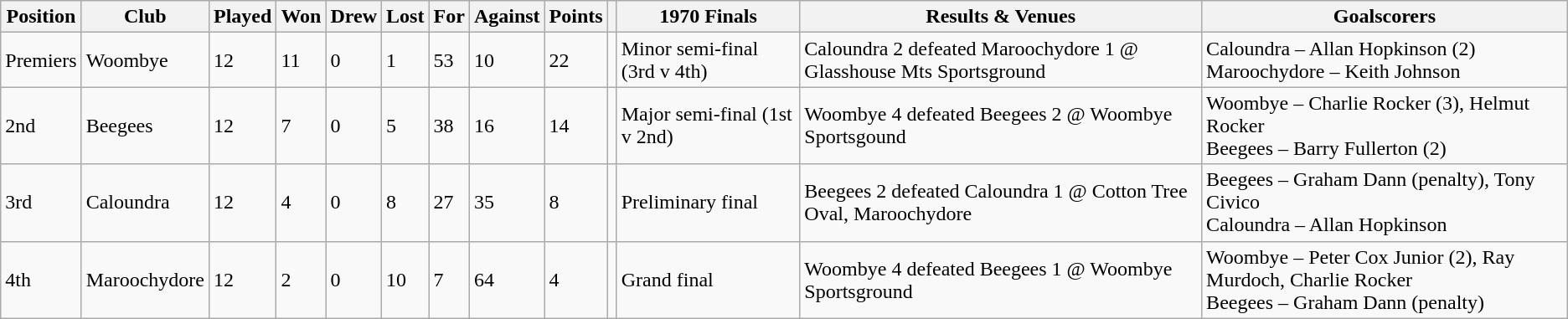<table class="wikitable">
<tr>
<th>Position</th>
<th>Club</th>
<th>Played</th>
<th>Won</th>
<th>Drew</th>
<th>Lost</th>
<th>For</th>
<th>Against</th>
<th>Points</th>
<th></th>
<th>1970 Finals</th>
<th>Results & Venues</th>
<th>Goalscorers</th>
</tr>
<tr>
<td>Premiers</td>
<td>Woombye</td>
<td>12</td>
<td>11</td>
<td>0</td>
<td>1</td>
<td>53</td>
<td>10</td>
<td>22</td>
<td></td>
<td>Minor semi-final (3rd v 4th)</td>
<td>Caloundra 2 defeated Maroochydore 1 @ Glasshouse Mts Sportsground</td>
<td>Caloundra – Allan Hopkinson (2)<br>Maroochydore – Keith Johnson</td>
</tr>
<tr>
<td>2nd</td>
<td>Beegees</td>
<td>12</td>
<td>7</td>
<td>0</td>
<td>5</td>
<td>38</td>
<td>16</td>
<td>14</td>
<td></td>
<td>Major semi-final (1st v 2nd)</td>
<td>Woombye 4 defeated Beegees 2 @ Woombye Sportsgound</td>
<td>Woombye – Charlie Rocker (3), Helmut Rocker<br>Beegees – Barry Fullerton (2)</td>
</tr>
<tr>
<td>3rd</td>
<td>Caloundra</td>
<td>12</td>
<td>4</td>
<td>0</td>
<td>8</td>
<td>27</td>
<td>35</td>
<td>8</td>
<td></td>
<td>Preliminary final</td>
<td>Beegees 2 defeated Caloundra 1 @ Cotton Tree Oval, Maroochydore</td>
<td>Beegees – Graham Dann (penalty), Tony Civico<br>Caloundra – Allan Hopkinson</td>
</tr>
<tr>
<td>4th</td>
<td>Maroochydore</td>
<td>12</td>
<td>2</td>
<td>0</td>
<td>10</td>
<td>7</td>
<td>64</td>
<td>4</td>
<td></td>
<td>Grand final</td>
<td>Woombye 4 defeated Beegees 1 @ Woombye Sportsground</td>
<td>Woombye – Peter Cox Junior (2), Ray Murdoch, Charlie Rocker<br>Beegees – Graham Dann (penalty)</td>
</tr>
</table>
